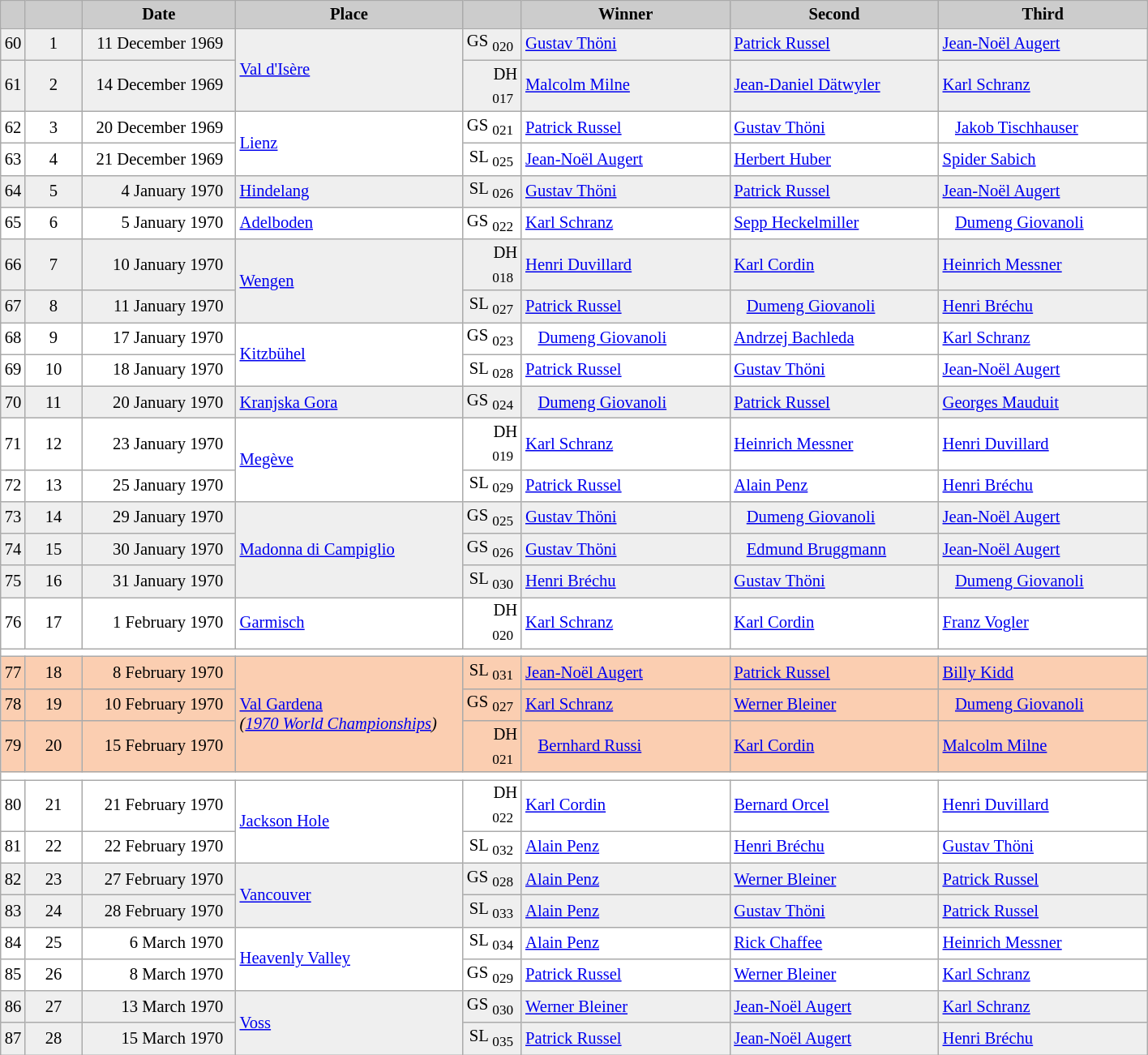<table class="wikitable plainrowheaders" style="background:#fff; font-size:86%; line-height:16px; border:grey solid 1px; border-collapse:collapse;">
<tr style="background:#ccc; text-align:center;">
<td align="center" width="13"></td>
<td align="center" width="40"></td>
<td align="center" width="120"><strong>Date</strong></td>
<td align="center" width="180"><strong>Place</strong></td>
<td align="center" width="42"></td>
<td align="center" width="165"><strong>Winner</strong></td>
<td align="center" width="165"><strong>Second</strong></td>
<td align="center" width="165"><strong>Third</strong></td>
</tr>
<tr bgcolor="#EFEFEF">
<td align=center>60</td>
<td align=center>1</td>
<td align=right>11 December 1969  </td>
<td rowspan=2> <a href='#'>Val d'Isère</a></td>
<td align=right>GS <sub>020</sub> </td>
<td> <a href='#'>Gustav Thöni</a></td>
<td> <a href='#'>Patrick Russel</a></td>
<td> <a href='#'>Jean-Noël Augert</a></td>
</tr>
<tr bgcolor="#EFEFEF">
<td align=center>61</td>
<td align=center>2</td>
<td align=right>14 December 1969  </td>
<td align=right>DH <sub>017</sub> </td>
<td> <a href='#'>Malcolm Milne</a></td>
<td> <a href='#'>Jean-Daniel Dätwyler</a></td>
<td> <a href='#'>Karl Schranz</a></td>
</tr>
<tr align="left">
<td align=center>62</td>
<td align=center>3</td>
<td align=right>20 December 1969  </td>
<td rowspan=2> <a href='#'>Lienz</a></td>
<td align=right>GS <sub>021</sub> </td>
<td> <a href='#'>Patrick Russel</a></td>
<td> <a href='#'>Gustav Thöni</a></td>
<td>   <a href='#'>Jakob Tischhauser</a></td>
</tr>
<tr align="left">
<td align=center>63</td>
<td align=center>4</td>
<td align=right>21 December 1969  </td>
<td align=right>SL <sub>025</sub> </td>
<td> <a href='#'>Jean-Noël Augert</a></td>
<td> <a href='#'>Herbert Huber</a></td>
<td> <a href='#'>Spider Sabich</a></td>
</tr>
<tr bgcolor="#EFEFEF">
<td align=center>64</td>
<td align=center>5</td>
<td align=right>4 January 1970  </td>
<td> <a href='#'>Hindelang</a></td>
<td align=right>SL <sub>026</sub> </td>
<td> <a href='#'>Gustav Thöni</a></td>
<td> <a href='#'>Patrick Russel</a></td>
<td> <a href='#'>Jean-Noël Augert</a></td>
</tr>
<tr align="left">
<td align=center>65</td>
<td align=center>6</td>
<td align=right>5 January 1970  </td>
<td> <a href='#'>Adelboden</a></td>
<td align=right>GS <sub>022</sub> </td>
<td> <a href='#'>Karl Schranz</a></td>
<td> <a href='#'>Sepp Heckelmiller</a></td>
<td>   <a href='#'>Dumeng Giovanoli</a></td>
</tr>
<tr bgcolor="#EFEFEF">
<td align=center>66</td>
<td align=center>7</td>
<td align=right>10 January 1970  </td>
<td rowspan=2> <a href='#'>Wengen</a></td>
<td align=right>DH <sub>018</sub> </td>
<td> <a href='#'>Henri Duvillard</a></td>
<td> <a href='#'>Karl Cordin</a></td>
<td> <a href='#'>Heinrich Messner</a></td>
</tr>
<tr bgcolor="#EFEFEF">
<td align=center>67</td>
<td align=center>8</td>
<td align=right>11 January 1970  </td>
<td align=right>SL <sub>027</sub> </td>
<td> <a href='#'>Patrick Russel</a></td>
<td>   <a href='#'>Dumeng Giovanoli</a></td>
<td> <a href='#'>Henri Bréchu</a></td>
</tr>
<tr align="left">
<td align=center>68</td>
<td align=center>9</td>
<td align=right>17 January 1970  </td>
<td rowspan=2> <a href='#'>Kitzbühel</a></td>
<td align=right>GS <sub>023</sub> </td>
<td>   <a href='#'>Dumeng Giovanoli</a></td>
<td> <a href='#'>Andrzej Bachleda</a></td>
<td> <a href='#'>Karl Schranz</a></td>
</tr>
<tr align="left">
<td align=center>69</td>
<td align=center>10</td>
<td align=right>18 January 1970  </td>
<td align=right>SL <sub>028</sub> </td>
<td> <a href='#'>Patrick Russel</a></td>
<td> <a href='#'>Gustav Thöni</a></td>
<td> <a href='#'>Jean-Noël Augert</a></td>
</tr>
<tr bgcolor="#EFEFEF">
<td align=center>70</td>
<td align=center>11</td>
<td align=right>20 January 1970  </td>
<td> <a href='#'>Kranjska Gora</a></td>
<td align=right>GS <sub>024</sub> </td>
<td>   <a href='#'>Dumeng Giovanoli</a></td>
<td> <a href='#'>Patrick Russel</a></td>
<td> <a href='#'>Georges Mauduit</a></td>
</tr>
<tr align="left">
<td align=center>71</td>
<td align=center>12</td>
<td align=right>23 January 1970  </td>
<td rowspan=2> <a href='#'>Megève</a></td>
<td align=right>DH <sub>019</sub> </td>
<td> <a href='#'>Karl Schranz</a></td>
<td> <a href='#'>Heinrich Messner</a></td>
<td> <a href='#'>Henri Duvillard</a></td>
</tr>
<tr align="left">
<td align=center>72</td>
<td align=center>13</td>
<td align=right>25 January 1970  </td>
<td align=right>SL <sub>029</sub> </td>
<td> <a href='#'>Patrick Russel</a></td>
<td> <a href='#'>Alain Penz</a></td>
<td> <a href='#'>Henri Bréchu</a></td>
</tr>
<tr bgcolor="#EFEFEF">
<td align=center>73</td>
<td align=center>14</td>
<td align=right>29 January 1970  </td>
<td rowspan=3> <a href='#'>Madonna di Campiglio</a></td>
<td align=right>GS <sub>025</sub> </td>
<td> <a href='#'>Gustav Thöni</a></td>
<td>   <a href='#'>Dumeng Giovanoli</a></td>
<td> <a href='#'>Jean-Noël Augert</a></td>
</tr>
<tr bgcolor="#EFEFEF">
<td align=center>74</td>
<td align=center>15</td>
<td align=right>30 January 1970  </td>
<td align=right>GS <sub>026</sub> </td>
<td> <a href='#'>Gustav Thöni</a></td>
<td>   <a href='#'>Edmund Bruggmann</a></td>
<td> <a href='#'>Jean-Noël Augert</a></td>
</tr>
<tr bgcolor="#EFEFEF">
<td align=center>75</td>
<td align=center>16</td>
<td align=right>31 January 1970  </td>
<td align=right>SL <sub>030</sub> </td>
<td> <a href='#'>Henri Bréchu</a></td>
<td> <a href='#'>Gustav Thöni</a></td>
<td>   <a href='#'>Dumeng Giovanoli</a></td>
</tr>
<tr align="left">
<td align=center>76</td>
<td align=center>17</td>
<td align=right>1 February 1970  </td>
<td> <a href='#'>Garmisch</a></td>
<td align=right>DH <sub>020</sub> </td>
<td> <a href='#'>Karl Schranz</a></td>
<td> <a href='#'>Karl Cordin</a></td>
<td> <a href='#'>Franz Vogler</a></td>
</tr>
<tr>
<td colspan=11></td>
</tr>
<tr bgcolor="#FBCEB1">
<td align=center>77</td>
<td align=center>18</td>
<td align=right>8 February 1970  </td>
<td rowspan=3> <a href='#'>Val Gardena</a> <br><em>(<a href='#'>1970 World Championships</a>)</em></td>
<td align=right>SL <sub>031</sub> </td>
<td> <a href='#'>Jean-Noël Augert</a></td>
<td> <a href='#'>Patrick Russel</a></td>
<td> <a href='#'>Billy Kidd</a></td>
</tr>
<tr bgcolor="#FBCEB1">
<td align=center>78</td>
<td align=center>19</td>
<td align=right>10 February 1970  </td>
<td align=right>GS <sub>027</sub> </td>
<td> <a href='#'>Karl Schranz</a></td>
<td> <a href='#'>Werner Bleiner</a></td>
<td>   <a href='#'>Dumeng Giovanoli</a></td>
</tr>
<tr bgcolor="#FBCEB1">
<td align=center>79</td>
<td align=center>20</td>
<td align=right>15 February 1970  </td>
<td align=right>DH <sub>021</sub> </td>
<td>   <a href='#'>Bernhard Russi</a></td>
<td> <a href='#'>Karl Cordin</a></td>
<td> <a href='#'>Malcolm Milne</a></td>
</tr>
<tr>
<td colspan=11></td>
</tr>
<tr>
<td align=center>80</td>
<td align=center>21</td>
<td align=right>21 February 1970  </td>
<td rowspan=2> <a href='#'>Jackson Hole</a></td>
<td align=right>DH <sub>022</sub> </td>
<td> <a href='#'>Karl Cordin</a></td>
<td> <a href='#'>Bernard Orcel</a></td>
<td> <a href='#'>Henri Duvillard</a></td>
</tr>
<tr align="left">
<td align=center>81</td>
<td align=center>22</td>
<td align=right>22 February 1970  </td>
<td align=right>SL <sub>032</sub> </td>
<td> <a href='#'>Alain Penz</a></td>
<td> <a href='#'>Henri Bréchu</a></td>
<td> <a href='#'>Gustav Thöni</a></td>
</tr>
<tr bgcolor="#EFEFEF">
<td align=center>82</td>
<td align=center>23</td>
<td align=right>27 February 1970  </td>
<td rowspan=2> <a href='#'>Vancouver</a></td>
<td align=right>GS <sub>028</sub> </td>
<td> <a href='#'>Alain Penz</a></td>
<td> <a href='#'>Werner Bleiner</a></td>
<td> <a href='#'>Patrick Russel</a></td>
</tr>
<tr bgcolor="#EFEFEF">
<td align=center>83</td>
<td align=center>24</td>
<td align=right>28 February 1970  </td>
<td align=right>SL <sub>033</sub> </td>
<td> <a href='#'>Alain Penz</a></td>
<td> <a href='#'>Gustav Thöni</a></td>
<td> <a href='#'>Patrick Russel</a></td>
</tr>
<tr align="left">
<td align=center>84</td>
<td align=center>25</td>
<td align=right>6 March 1970  </td>
<td rowspan=2> <a href='#'>Heavenly Valley</a></td>
<td align=right>SL <sub>034</sub> </td>
<td> <a href='#'>Alain Penz</a></td>
<td> <a href='#'>Rick Chaffee</a></td>
<td> <a href='#'>Heinrich Messner</a></td>
</tr>
<tr align="left">
<td align=center>85</td>
<td align=center>26</td>
<td align=right>8 March 1970  </td>
<td align=right>GS <sub>029</sub> </td>
<td> <a href='#'>Patrick Russel</a></td>
<td> <a href='#'>Werner Bleiner</a></td>
<td> <a href='#'>Karl Schranz</a></td>
</tr>
<tr bgcolor="#EFEFEF">
<td align=center>86</td>
<td align=center>27</td>
<td align=right>13 March 1970  </td>
<td rowspan=2> <a href='#'>Voss</a></td>
<td align=right>GS <sub>030</sub> </td>
<td> <a href='#'>Werner Bleiner</a></td>
<td> <a href='#'>Jean-Noël Augert</a></td>
<td> <a href='#'>Karl Schranz</a></td>
</tr>
<tr bgcolor="#EFEFEF">
<td align=center>87</td>
<td align=center>28</td>
<td align=right>15 March 1970  </td>
<td align=right>SL <sub>035</sub> </td>
<td> <a href='#'>Patrick Russel</a></td>
<td> <a href='#'>Jean-Noël Augert</a></td>
<td> <a href='#'>Henri Bréchu</a></td>
</tr>
</table>
